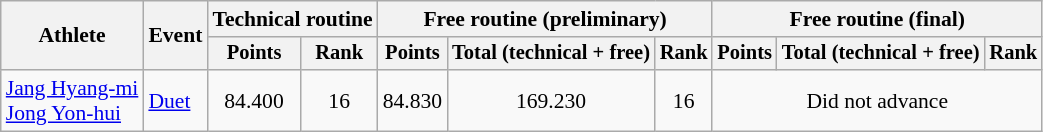<table class="wikitable" style="font-size:90%">
<tr>
<th rowspan="2">Athlete</th>
<th rowspan="2">Event</th>
<th colspan=2>Technical routine</th>
<th colspan=3>Free routine (preliminary)</th>
<th colspan=3>Free routine (final)</th>
</tr>
<tr style="font-size:95%">
<th>Points</th>
<th>Rank</th>
<th>Points</th>
<th>Total (technical + free)</th>
<th>Rank</th>
<th>Points</th>
<th>Total (technical + free)</th>
<th>Rank</th>
</tr>
<tr align=center>
<td align=left><a href='#'>Jang Hyang-mi</a><br><a href='#'>Jong Yon-hui</a></td>
<td align=left><a href='#'>Duet</a></td>
<td>84.400</td>
<td>16</td>
<td>84.830</td>
<td>169.230</td>
<td>16</td>
<td colspan=3>Did not advance</td>
</tr>
</table>
